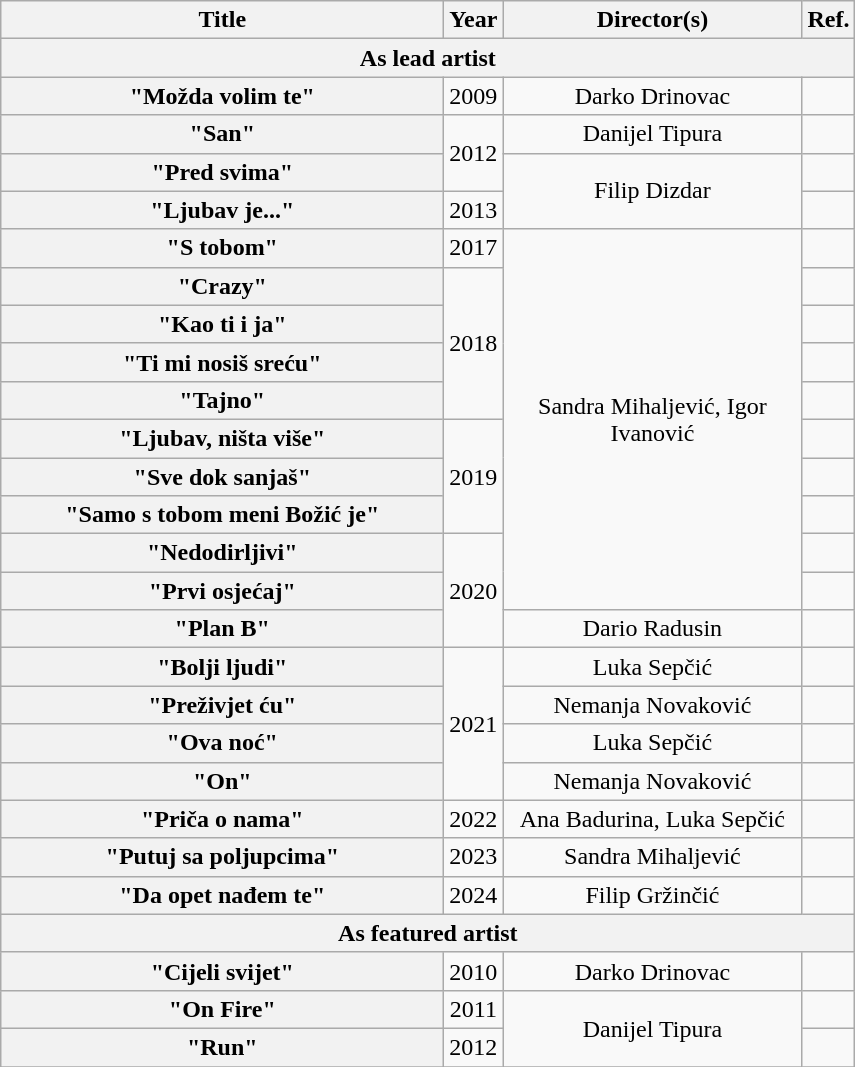<table class="wikitable plainrowheaders" style="text-align:center;">
<tr>
<th scope="col" style="width:18em;">Title</th>
<th scope="col">Year</th>
<th scope="col" style="width:12em;">Director(s)</th>
<th scope="col">Ref.</th>
</tr>
<tr>
<th scope="col" colspan="5">As lead artist</th>
</tr>
<tr>
<th scope="row">"Možda volim te"</th>
<td>2009</td>
<td>Darko Drinovac</td>
<td></td>
</tr>
<tr>
<th scope="row">"San"</th>
<td rowspan="2">2012</td>
<td>Danijel Tipura</td>
<td></td>
</tr>
<tr>
<th scope="row">"Pred svima"</th>
<td rowspan="2">Filip Dizdar</td>
<td></td>
</tr>
<tr>
<th scope="row">"Ljubav je..."</th>
<td>2013</td>
<td></td>
</tr>
<tr>
<th scope="row">"S tobom"</th>
<td>2017</td>
<td rowspan="10">Sandra Mihaljević, Igor Ivanović</td>
<td></td>
</tr>
<tr>
<th scope="row">"Crazy"</th>
<td rowspan="4">2018</td>
<td></td>
</tr>
<tr>
<th scope="row">"Kao ti i ja"</th>
<td></td>
</tr>
<tr>
<th scope="row">"Ti mi nosiš sreću"</th>
<td></td>
</tr>
<tr>
<th scope="row">"Tajno"</th>
<td></td>
</tr>
<tr>
<th scope="row">"Ljubav, ništa više"</th>
<td rowspan="3">2019</td>
<td></td>
</tr>
<tr>
<th scope="row">"Sve dok sanjaš"</th>
<td></td>
</tr>
<tr>
<th scope="row">"Samo s tobom meni Božić je"</th>
<td></td>
</tr>
<tr>
<th scope="row">"Nedodirljivi"</th>
<td rowspan="3">2020</td>
<td></td>
</tr>
<tr>
<th scope="row">"Prvi osjećaj"</th>
<td></td>
</tr>
<tr>
<th scope="row">"Plan B"</th>
<td>Dario Radusin</td>
<td></td>
</tr>
<tr>
<th scope="row">"Bolji ljudi"</th>
<td rowspan="4">2021</td>
<td>Luka Sepčić</td>
<td></td>
</tr>
<tr>
<th scope="row">"Preživjet ću"</th>
<td>Nemanja Novaković</td>
<td></td>
</tr>
<tr>
<th scope="row">"Ova noć"</th>
<td>Luka Sepčić</td>
<td></td>
</tr>
<tr>
<th scope="row">"On"</th>
<td>Nemanja Novaković</td>
<td></td>
</tr>
<tr>
<th scope="row">"Priča o nama"</th>
<td rowspan="1">2022</td>
<td>Ana Badurina, Luka Sepčić</td>
<td></td>
</tr>
<tr>
<th scope="row">"Putuj sa poljupcima"</th>
<td rowspan="1">2023</td>
<td>Sandra Mihaljević</td>
<td></td>
</tr>
<tr>
<th scope="row">"Da opet nađem te"</th>
<td rowspan="1">2024</td>
<td>Filip Gržinčić</td>
<td></td>
</tr>
<tr>
<th scope="col" colspan="5">As featured artist</th>
</tr>
<tr>
<th scope="row">"Cijeli svijet"</th>
<td>2010</td>
<td>Darko Drinovac</td>
<td></td>
</tr>
<tr>
<th scope="row">"On Fire"</th>
<td>2011</td>
<td rowspan="2">Danijel Tipura</td>
<td></td>
</tr>
<tr>
<th scope="row">"Run"</th>
<td>2012</td>
<td></td>
</tr>
<tr>
</tr>
</table>
